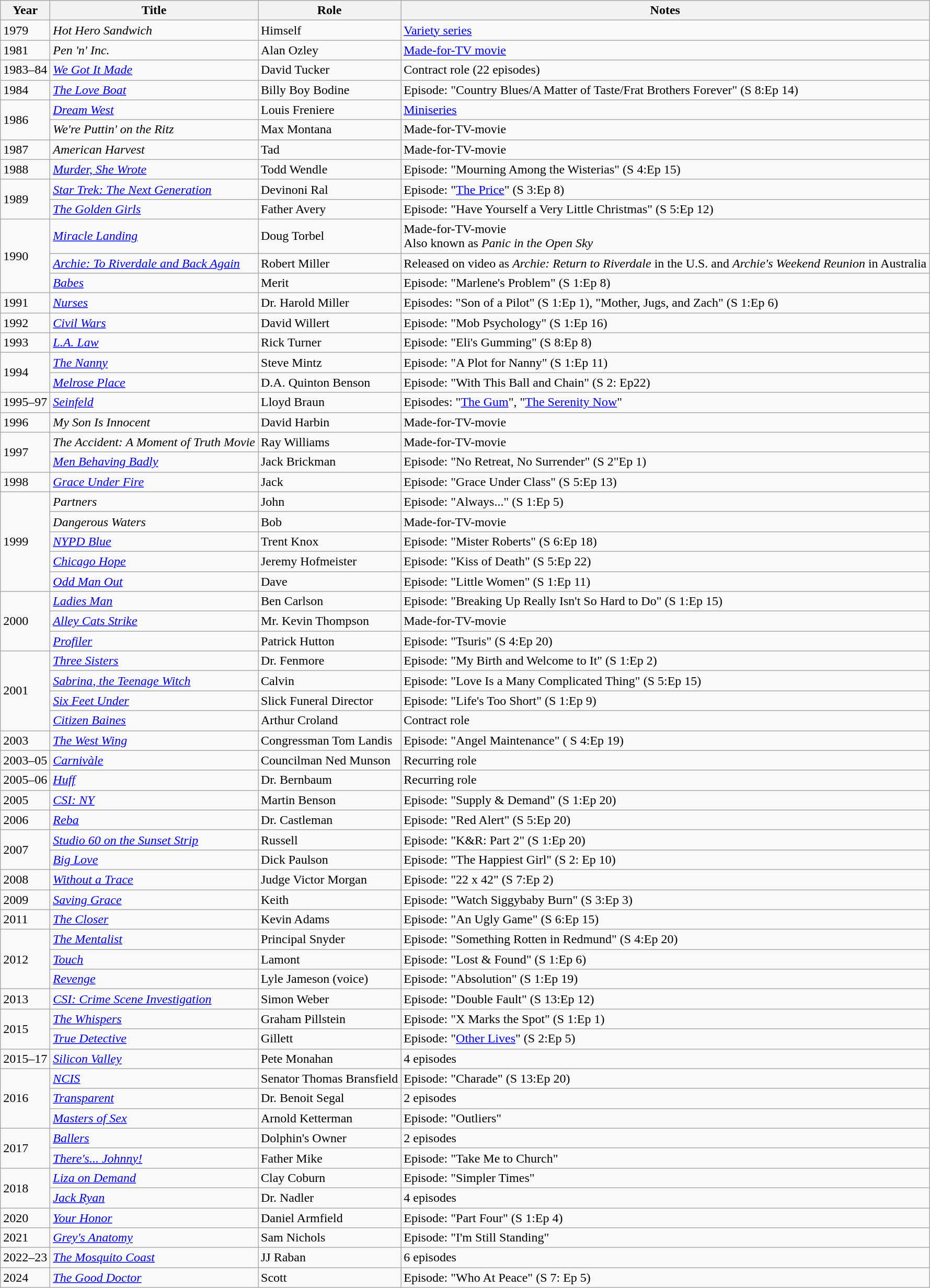<table class="wikitable sortable">
<tr>
<th>Year</th>
<th>Title</th>
<th>Role</th>
<th class="unsortable">Notes</th>
</tr>
<tr>
<td>1979</td>
<td><em>Hot Hero Sandwich</em></td>
<td>Himself</td>
<td><a href='#'>Variety series</a></td>
</tr>
<tr>
<td>1981</td>
<td><em>Pen 'n' Inc.</em></td>
<td>Alan Ozley</td>
<td><a href='#'>Made-for-TV movie</a></td>
</tr>
<tr>
<td>1983–84</td>
<td><em><a href='#'>We Got It Made</a></em></td>
<td>David Tucker</td>
<td>Contract role (22 episodes)</td>
</tr>
<tr>
<td>1984</td>
<td><em><a href='#'>The Love Boat</a></em></td>
<td>Billy Boy Bodine</td>
<td>Episode: "Country Blues/A Matter of Taste/Frat Brothers Forever" (S 8:Ep 14)</td>
</tr>
<tr>
<td rowspan="2">1986</td>
<td><em><a href='#'>Dream West</a></em></td>
<td>Louis Freniere</td>
<td><a href='#'>Miniseries</a></td>
</tr>
<tr>
<td><em>We're Puttin' on the Ritz</em></td>
<td>Max Montana</td>
<td>Made-for-TV-movie</td>
</tr>
<tr>
<td>1987</td>
<td><em>American Harvest</em></td>
<td>Tad</td>
<td>Made-for-TV-movie</td>
</tr>
<tr>
<td>1988</td>
<td><em><a href='#'>Murder, She Wrote</a></em></td>
<td>Todd Wendle</td>
<td>Episode: "Mourning Among the Wisterias" (S 4:Ep 15)</td>
</tr>
<tr>
<td rowspan="2">1989</td>
<td><em><a href='#'>Star Trek: The Next Generation</a></em></td>
<td>Devinoni Ral</td>
<td>Episode: "<a href='#'>The Price</a>" (S 3:Ep 8)</td>
</tr>
<tr>
<td><em><a href='#'>The Golden Girls</a></em></td>
<td>Father Avery</td>
<td>Episode: "Have Yourself a Very Little Christmas" (S 5:Ep 12)</td>
</tr>
<tr>
<td rowspan="3">1990</td>
<td><em><a href='#'>Miracle Landing</a></em></td>
<td>Doug Torbel</td>
<td>Made-for-TV-movie<br>Also known as <em>Panic in the Open Sky</em></td>
</tr>
<tr>
<td><em><a href='#'>Archie: To Riverdale and Back Again</a></em></td>
<td>Robert Miller</td>
<td>Released on video as <em>Archie: Return to Riverdale</em> in the U.S. and <em>Archie's Weekend Reunion</em> in Australia</td>
</tr>
<tr>
<td><em><a href='#'>Babes</a></em></td>
<td>Merit</td>
<td>Episode: "Marlene's Problem" (S 1:Ep 8)</td>
</tr>
<tr>
<td>1991</td>
<td><em><a href='#'>Nurses</a></em></td>
<td>Dr. Harold Miller</td>
<td>Episodes: "Son of a Pilot" (S 1:Ep 1), "Mother, Jugs, and Zach" (S 1:Ep 6)</td>
</tr>
<tr>
<td>1992</td>
<td><em><a href='#'>Civil Wars</a></em></td>
<td>David Willert</td>
<td>Episode: "Mob Psychology" (S 1:Ep 16)</td>
</tr>
<tr>
<td>1993</td>
<td><em><a href='#'>L.A. Law</a></em></td>
<td>Rick Turner</td>
<td>Episode: "Eli's Gumming" (S 8:Ep 8)</td>
</tr>
<tr>
<td rowspan="2">1994</td>
<td><em><a href='#'>The Nanny</a></em></td>
<td>Steve Mintz</td>
<td>Episode: "A Plot for Nanny" (S 1:Ep 11)</td>
</tr>
<tr>
<td><em><a href='#'>Melrose Place</a></em></td>
<td>D.A. Quinton Benson</td>
<td>Episode: "With This Ball and Chain" (S 2: Ep22)</td>
</tr>
<tr>
<td>1995–97</td>
<td><em><a href='#'>Seinfeld</a></em></td>
<td>Lloyd Braun</td>
<td>Episodes: "<a href='#'>The Gum</a>", "<a href='#'>The Serenity Now</a>"</td>
</tr>
<tr>
<td>1996</td>
<td><em>My Son Is Innocent</em></td>
<td>David Harbin</td>
<td>Made-for-TV-movie</td>
</tr>
<tr>
<td rowspan="2">1997</td>
<td><em>The Accident: A Moment of Truth Movie</em></td>
<td>Ray Williams</td>
<td>Made-for-TV-movie</td>
</tr>
<tr>
<td><em><a href='#'>Men Behaving Badly</a></em></td>
<td>Jack Brickman</td>
<td>Episode: "No Retreat, No Surrender" (S 2"Ep 1)</td>
</tr>
<tr>
<td>1998</td>
<td><em><a href='#'>Grace Under Fire</a></em></td>
<td>Jack</td>
<td>Episode: "Grace Under Class" (S 5:Ep 13)</td>
</tr>
<tr>
<td rowspan="5">1999</td>
<td><em>Partners</em></td>
<td>John</td>
<td>Episode: "Always..." (S 1:Ep 5)</td>
</tr>
<tr>
<td><em>Dangerous Waters</em></td>
<td>Bob</td>
<td>Made-for-TV-movie</td>
</tr>
<tr>
<td><em><a href='#'>NYPD Blue</a></em></td>
<td>Trent Knox</td>
<td>Episode: "Mister Roberts" (S 6:Ep 18)</td>
</tr>
<tr>
<td><em><a href='#'>Chicago Hope</a></em></td>
<td>Jeremy Hofmeister</td>
<td>Episode: "Kiss of Death" (S 5:Ep 22)</td>
</tr>
<tr>
<td><em><a href='#'>Odd Man Out</a></em></td>
<td>Dave</td>
<td>Episode: "Little Women" (S 1:Ep 11)</td>
</tr>
<tr>
<td rowspan="3">2000</td>
<td><em><a href='#'>Ladies Man</a></em></td>
<td>Ben Carlson</td>
<td>Episode: "Breaking Up Really Isn't So Hard to Do" (S 1:Ep 15)</td>
</tr>
<tr>
<td><em><a href='#'>Alley Cats Strike</a></em></td>
<td>Mr. Kevin Thompson</td>
<td>Made-for-TV-movie</td>
</tr>
<tr>
<td><em><a href='#'>Profiler</a></em></td>
<td>Patrick Hutton</td>
<td>Episode: "Tsuris" (S 4:Ep 20)</td>
</tr>
<tr>
<td rowspan="4">2001</td>
<td><em><a href='#'>Three Sisters</a></em></td>
<td>Dr. Fenmore</td>
<td>Episode: "My Birth and Welcome to It" (S 1:Ep 2)</td>
</tr>
<tr>
<td><em><a href='#'>Sabrina, the Teenage Witch</a></em></td>
<td>Calvin</td>
<td>Episode: "Love Is a Many Complicated Thing" (S 5:Ep 15)</td>
</tr>
<tr>
<td><em><a href='#'>Six Feet Under</a></em></td>
<td>Slick Funeral Director</td>
<td>Episode: "Life's Too Short" (S 1:Ep 9)</td>
</tr>
<tr>
<td><em><a href='#'>Citizen Baines</a></em></td>
<td>Arthur Croland</td>
<td>Contract role</td>
</tr>
<tr>
<td>2003</td>
<td><em><a href='#'>The West Wing</a></em></td>
<td>Congressman Tom Landis</td>
<td>Episode: "Angel Maintenance" ( S 4:Ep 19)</td>
</tr>
<tr>
<td>2003–05</td>
<td><em><a href='#'>Carnivàle</a></em></td>
<td>Councilman Ned Munson</td>
<td>Recurring role</td>
</tr>
<tr>
<td>2005–06</td>
<td><em><a href='#'>Huff</a></em></td>
<td>Dr. Bernbaum</td>
<td>Recurring role</td>
</tr>
<tr>
<td>2005</td>
<td><em><a href='#'>CSI: NY</a></em></td>
<td>Martin Benson</td>
<td>Episode: "Supply & Demand" (S 1:Ep 20)</td>
</tr>
<tr>
<td>2006</td>
<td><em><a href='#'>Reba</a></em></td>
<td>Dr. Castleman</td>
<td>Episode: "Red Alert" (S 5:Ep 20)</td>
</tr>
<tr>
<td rowspan="2">2007</td>
<td><em><a href='#'>Studio 60 on the Sunset Strip</a></em></td>
<td>Russell</td>
<td>Episode: "K&R: Part 2" (S 1:Ep 20)</td>
</tr>
<tr>
<td><em><a href='#'>Big Love</a></em></td>
<td>Dick Paulson</td>
<td>Episode: "The Happiest Girl" (S 2: Ep 10)</td>
</tr>
<tr>
<td>2008</td>
<td><em><a href='#'>Without a Trace</a></em></td>
<td>Judge Victor Morgan</td>
<td>Episode: "22 x 42" (S 7:Ep 2)</td>
</tr>
<tr>
<td>2009</td>
<td><em><a href='#'>Saving Grace</a></em></td>
<td>Keith</td>
<td>Episode: "Watch Siggybaby Burn" (S 3:Ep 3)</td>
</tr>
<tr>
<td>2011</td>
<td><em><a href='#'>The Closer</a></em></td>
<td>Kevin Adams</td>
<td>Episode: "An Ugly Game" (S 6:Ep 15)</td>
</tr>
<tr>
<td rowspan="3">2012</td>
<td><em><a href='#'>The Mentalist</a></em></td>
<td>Principal Snyder</td>
<td>Episode: "Something Rotten in Redmund" (S 4:Ep 20)</td>
</tr>
<tr>
<td><em><a href='#'>Touch</a></em></td>
<td>Lamont</td>
<td>Episode: "Lost & Found" (S 1:Ep 6)</td>
</tr>
<tr>
<td><em><a href='#'>Revenge</a></em></td>
<td>Lyle Jameson (voice)</td>
<td>Episode: "Absolution" (S 1:Ep 19)</td>
</tr>
<tr>
<td>2013</td>
<td><em><a href='#'>CSI: Crime Scene Investigation</a></em></td>
<td>Simon Weber</td>
<td>Episode: "Double Fault" (S 13:Ep 12)</td>
</tr>
<tr>
<td rowspan="2">2015</td>
<td><em><a href='#'>The Whispers</a></em></td>
<td>Graham Pillstein</td>
<td>Episode: "X Marks the Spot" (S 1:Ep 1)</td>
</tr>
<tr>
<td><em><a href='#'>True Detective</a></em></td>
<td>Gillett</td>
<td>Episode: "<a href='#'>Other Lives</a>" (S 2:Ep 5)</td>
</tr>
<tr>
<td>2015–17</td>
<td><em><a href='#'>Silicon Valley</a></em></td>
<td>Pete Monahan</td>
<td>4 episodes</td>
</tr>
<tr>
<td rowspan="3">2016</td>
<td><em><a href='#'>NCIS</a></em></td>
<td>Senator Thomas Bransfield</td>
<td>Episode: "Charade" (S 13:Ep 20)</td>
</tr>
<tr>
<td><em><a href='#'>Transparent</a></em></td>
<td>Dr. Benoit Segal</td>
<td>2 episodes</td>
</tr>
<tr>
<td><em><a href='#'>Masters of Sex</a></em></td>
<td>Arnold Ketterman</td>
<td>Episode: "Outliers"</td>
</tr>
<tr>
<td rowspan="2">2017</td>
<td><em><a href='#'>Ballers</a></em></td>
<td>Dolphin's Owner</td>
<td>2 episodes</td>
</tr>
<tr>
<td><em><a href='#'>There's... Johnny!</a></em></td>
<td>Father Mike</td>
<td>Episode: "Take Me to Church"</td>
</tr>
<tr>
<td rowspan="2">2018</td>
<td><em><a href='#'>Liza on Demand</a></em></td>
<td>Clay Coburn</td>
<td>Episode: "Simpler Times"</td>
</tr>
<tr>
<td><em><a href='#'>Jack Ryan</a></em></td>
<td>Dr. Nadler</td>
<td>4 episodes</td>
</tr>
<tr>
<td>2020</td>
<td><em><a href='#'>Your Honor</a></em></td>
<td>Daniel Armfield</td>
<td>Episode: "Part Four" (S 1:Ep 4)</td>
</tr>
<tr>
<td>2021</td>
<td><em><a href='#'>Grey's Anatomy</a></em></td>
<td>Sam Nichols</td>
<td>Episode: "I'm Still Standing"</td>
</tr>
<tr>
<td>2022–23</td>
<td><em><a href='#'>The Mosquito Coast</a></em></td>
<td>JJ Raban</td>
<td>6 episodes</td>
</tr>
<tr>
<td>2024</td>
<td><em><a href='#'>The Good Doctor</a></em></td>
<td>Scott</td>
<td>Episode: "Who At Peace" (S 7: Ep 5)</td>
</tr>
</table>
